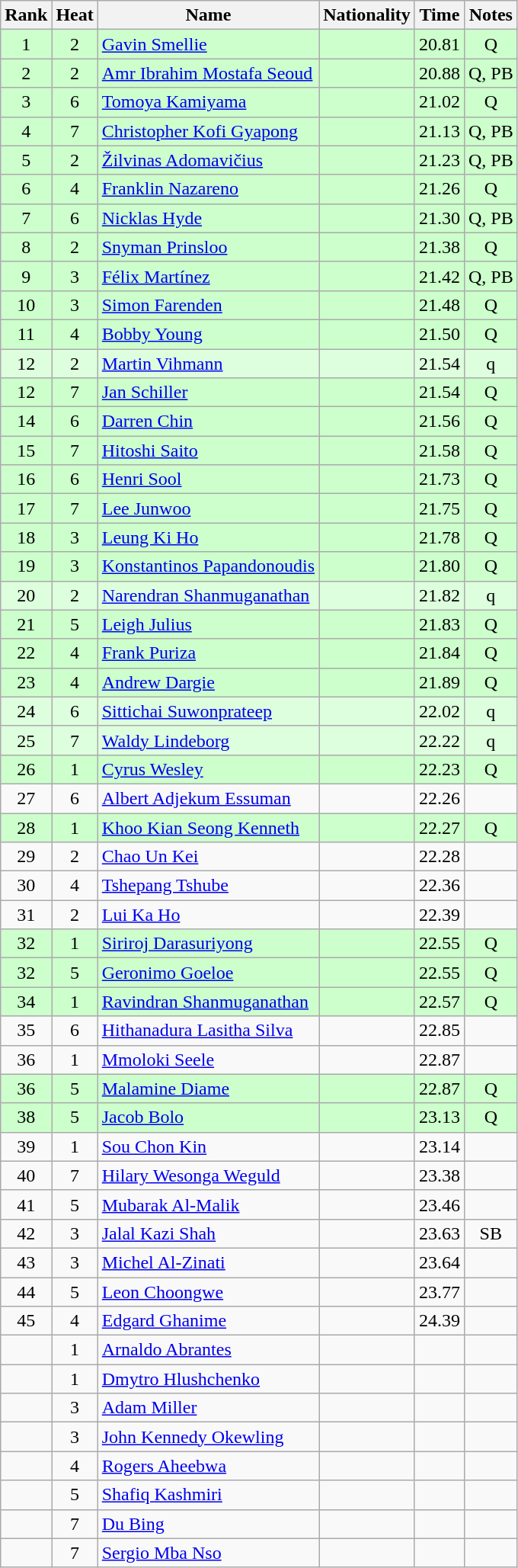<table class="wikitable sortable" style="text-align:center">
<tr>
<th>Rank</th>
<th>Heat</th>
<th>Name</th>
<th>Nationality</th>
<th>Time</th>
<th>Notes</th>
</tr>
<tr bgcolor=ccffcc>
<td>1</td>
<td>2</td>
<td align=left><a href='#'>Gavin Smellie</a></td>
<td align=left></td>
<td>20.81</td>
<td>Q</td>
</tr>
<tr bgcolor=ccffcc>
<td>2</td>
<td>2</td>
<td align=left><a href='#'>Amr Ibrahim Mostafa Seoud</a></td>
<td align=left></td>
<td>20.88</td>
<td>Q, PB</td>
</tr>
<tr bgcolor=ccffcc>
<td>3</td>
<td>6</td>
<td align=left><a href='#'>Tomoya Kamiyama</a></td>
<td align=left></td>
<td>21.02</td>
<td>Q</td>
</tr>
<tr bgcolor=ccffcc>
<td>4</td>
<td>7</td>
<td align=left><a href='#'>Christopher Kofi Gyapong</a></td>
<td align=left></td>
<td>21.13</td>
<td>Q, PB</td>
</tr>
<tr bgcolor=ccffcc>
<td>5</td>
<td>2</td>
<td align=left><a href='#'>Žilvinas Adomavičius</a></td>
<td align=left></td>
<td>21.23</td>
<td>Q, PB</td>
</tr>
<tr bgcolor=ccffcc>
<td>6</td>
<td>4</td>
<td align=left><a href='#'>Franklin Nazareno</a></td>
<td align=left></td>
<td>21.26</td>
<td>Q</td>
</tr>
<tr bgcolor=ccffcc>
<td>7</td>
<td>6</td>
<td align=left><a href='#'>Nicklas Hyde</a></td>
<td align=left></td>
<td>21.30</td>
<td>Q, PB</td>
</tr>
<tr bgcolor=ccffcc>
<td>8</td>
<td>2</td>
<td align=left><a href='#'>Snyman Prinsloo</a></td>
<td align=left></td>
<td>21.38</td>
<td>Q</td>
</tr>
<tr bgcolor=ccffcc>
<td>9</td>
<td>3</td>
<td align=left><a href='#'>Félix Martínez</a></td>
<td align=left></td>
<td>21.42</td>
<td>Q, PB</td>
</tr>
<tr bgcolor=ccffcc>
<td>10</td>
<td>3</td>
<td align=left><a href='#'>Simon Farenden</a></td>
<td align=left></td>
<td>21.48</td>
<td>Q</td>
</tr>
<tr bgcolor=ccffcc>
<td>11</td>
<td>4</td>
<td align=left><a href='#'>Bobby Young</a></td>
<td align=left></td>
<td>21.50</td>
<td>Q</td>
</tr>
<tr bgcolor=ddffdd>
<td>12</td>
<td>2</td>
<td align=left><a href='#'>Martin Vihmann</a></td>
<td align=left></td>
<td>21.54</td>
<td>q</td>
</tr>
<tr bgcolor=ccffcc>
<td>12</td>
<td>7</td>
<td align=left><a href='#'>Jan Schiller</a></td>
<td align=left></td>
<td>21.54</td>
<td>Q</td>
</tr>
<tr bgcolor=ccffcc>
<td>14</td>
<td>6</td>
<td align=left><a href='#'>Darren Chin</a></td>
<td align=left></td>
<td>21.56</td>
<td>Q</td>
</tr>
<tr bgcolor=ccffcc>
<td>15</td>
<td>7</td>
<td align=left><a href='#'>Hitoshi Saito</a></td>
<td align=left></td>
<td>21.58</td>
<td>Q</td>
</tr>
<tr bgcolor=ccffcc>
<td>16</td>
<td>6</td>
<td align=left><a href='#'>Henri Sool</a></td>
<td align=left></td>
<td>21.73</td>
<td>Q</td>
</tr>
<tr bgcolor=ccffcc>
<td>17</td>
<td>7</td>
<td align=left><a href='#'>Lee Junwoo</a></td>
<td align=left></td>
<td>21.75</td>
<td>Q</td>
</tr>
<tr bgcolor=ccffcc>
<td>18</td>
<td>3</td>
<td align=left><a href='#'>Leung Ki Ho</a></td>
<td align=left></td>
<td>21.78</td>
<td>Q</td>
</tr>
<tr bgcolor=ccffcc>
<td>19</td>
<td>3</td>
<td align=left><a href='#'>Konstantinos Papandonoudis</a></td>
<td align=left></td>
<td>21.80</td>
<td>Q</td>
</tr>
<tr bgcolor=ddffdd>
<td>20</td>
<td>2</td>
<td align=left><a href='#'>Narendran Shanmuganathan</a></td>
<td align=left></td>
<td>21.82</td>
<td>q</td>
</tr>
<tr bgcolor=ccffcc>
<td>21</td>
<td>5</td>
<td align=left><a href='#'>Leigh Julius</a></td>
<td align=left></td>
<td>21.83</td>
<td>Q</td>
</tr>
<tr bgcolor=ccffcc>
<td>22</td>
<td>4</td>
<td align=left><a href='#'>Frank Puriza</a></td>
<td align=left></td>
<td>21.84</td>
<td>Q</td>
</tr>
<tr bgcolor=ccffcc>
<td>23</td>
<td>4</td>
<td align=left><a href='#'>Andrew Dargie</a></td>
<td align=left></td>
<td>21.89</td>
<td>Q</td>
</tr>
<tr bgcolor=ddffdd>
<td>24</td>
<td>6</td>
<td align=left><a href='#'>Sittichai Suwonprateep</a></td>
<td align=left></td>
<td>22.02</td>
<td>q</td>
</tr>
<tr bgcolor=ddffdd>
<td>25</td>
<td>7</td>
<td align=left><a href='#'>Waldy Lindeborg</a></td>
<td align=left></td>
<td>22.22</td>
<td>q</td>
</tr>
<tr bgcolor=ccffcc>
<td>26</td>
<td>1</td>
<td align=left><a href='#'>Cyrus Wesley</a></td>
<td align=left></td>
<td>22.23</td>
<td>Q</td>
</tr>
<tr>
<td>27</td>
<td>6</td>
<td align=left><a href='#'>Albert Adjekum Essuman</a></td>
<td align=left></td>
<td>22.26</td>
<td></td>
</tr>
<tr bgcolor=ccffcc>
<td>28</td>
<td>1</td>
<td align=left><a href='#'>Khoo Kian Seong Kenneth</a></td>
<td align=left></td>
<td>22.27</td>
<td>Q</td>
</tr>
<tr>
<td>29</td>
<td>2</td>
<td align=left><a href='#'>Chao Un Kei</a></td>
<td align=left></td>
<td>22.28</td>
<td></td>
</tr>
<tr>
<td>30</td>
<td>4</td>
<td align=left><a href='#'>Tshepang Tshube</a></td>
<td align=left></td>
<td>22.36</td>
<td></td>
</tr>
<tr>
<td>31</td>
<td>2</td>
<td align=left><a href='#'>Lui Ka Ho</a></td>
<td align=left></td>
<td>22.39</td>
<td></td>
</tr>
<tr bgcolor=ccffcc>
<td>32</td>
<td>1</td>
<td align=left><a href='#'>Siriroj Darasuriyong</a></td>
<td align=left></td>
<td>22.55</td>
<td>Q</td>
</tr>
<tr bgcolor=ccffcc>
<td>32</td>
<td>5</td>
<td align=left><a href='#'>Geronimo Goeloe</a></td>
<td align=left></td>
<td>22.55</td>
<td>Q</td>
</tr>
<tr bgcolor=ccffcc>
<td>34</td>
<td>1</td>
<td align=left><a href='#'>Ravindran Shanmuganathan</a></td>
<td align=left></td>
<td>22.57</td>
<td>Q</td>
</tr>
<tr>
<td>35</td>
<td>6</td>
<td align=left><a href='#'>Hithanadura Lasitha Silva</a></td>
<td align=left></td>
<td>22.85</td>
<td></td>
</tr>
<tr>
<td>36</td>
<td>1</td>
<td align=left><a href='#'>Mmoloki Seele</a></td>
<td align=left></td>
<td>22.87</td>
<td></td>
</tr>
<tr bgcolor=ccffcc>
<td>36</td>
<td>5</td>
<td align=left><a href='#'>Malamine Diame</a></td>
<td align=left></td>
<td>22.87</td>
<td>Q</td>
</tr>
<tr bgcolor=ccffcc>
<td>38</td>
<td>5</td>
<td align=left><a href='#'>Jacob Bolo</a></td>
<td align=left></td>
<td>23.13</td>
<td>Q</td>
</tr>
<tr>
<td>39</td>
<td>1</td>
<td align=left><a href='#'>Sou Chon Kin</a></td>
<td align=left></td>
<td>23.14</td>
<td></td>
</tr>
<tr>
<td>40</td>
<td>7</td>
<td align=left><a href='#'>Hilary Wesonga Weguld</a></td>
<td align=left></td>
<td>23.38</td>
<td></td>
</tr>
<tr>
<td>41</td>
<td>5</td>
<td align=left><a href='#'>Mubarak Al-Malik</a></td>
<td align=left></td>
<td>23.46</td>
<td></td>
</tr>
<tr>
<td>42</td>
<td>3</td>
<td align=left><a href='#'>Jalal Kazi Shah</a></td>
<td align=left></td>
<td>23.63</td>
<td>SB</td>
</tr>
<tr>
<td>43</td>
<td>3</td>
<td align=left><a href='#'>Michel Al-Zinati</a></td>
<td align=left></td>
<td>23.64</td>
<td></td>
</tr>
<tr>
<td>44</td>
<td>5</td>
<td align=left><a href='#'>Leon Choongwe</a></td>
<td align=left></td>
<td>23.77</td>
<td></td>
</tr>
<tr>
<td>45</td>
<td>4</td>
<td align=left><a href='#'>Edgard Ghanime</a></td>
<td align=left></td>
<td>24.39</td>
<td></td>
</tr>
<tr>
<td></td>
<td>1</td>
<td align=left><a href='#'>Arnaldo Abrantes</a></td>
<td align=left></td>
<td></td>
<td></td>
</tr>
<tr>
<td></td>
<td>1</td>
<td align=left><a href='#'>Dmytro Hlushchenko</a></td>
<td align=left></td>
<td></td>
<td></td>
</tr>
<tr>
<td></td>
<td>3</td>
<td align=left><a href='#'>Adam Miller</a></td>
<td align=left></td>
<td></td>
<td></td>
</tr>
<tr>
<td></td>
<td>3</td>
<td align=left><a href='#'>John Kennedy Okewling</a></td>
<td align=left></td>
<td></td>
<td></td>
</tr>
<tr>
<td></td>
<td>4</td>
<td align=left><a href='#'>Rogers Aheebwa</a></td>
<td align=left></td>
<td></td>
<td></td>
</tr>
<tr>
<td></td>
<td>5</td>
<td align=left><a href='#'>Shafiq Kashmiri</a></td>
<td align=left></td>
<td></td>
<td></td>
</tr>
<tr>
<td></td>
<td>7</td>
<td align=left><a href='#'>Du Bing</a></td>
<td align=left></td>
<td></td>
<td></td>
</tr>
<tr>
<td></td>
<td>7</td>
<td align=left><a href='#'>Sergio Mba Nso</a></td>
<td align=left></td>
<td></td>
<td></td>
</tr>
</table>
